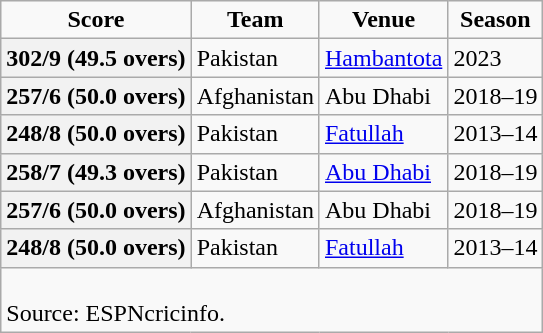<table class="wikitable">
<tr>
<td align="center"><strong>Score</strong></td>
<td align="center"><strong>Team</strong></td>
<td align="center"><strong>Venue</strong></td>
<td align="center"><strong>Season</strong></td>
</tr>
<tr>
<th>302/9 (49.5 overs)</th>
<td>Pakistan</td>
<td><a href='#'>Hambantota</a></td>
<td>2023</td>
</tr>
<tr>
<th>257/6 (50.0 overs)</th>
<td>Afghanistan</td>
<td>Abu Dhabi</td>
<td>2018–19</td>
</tr>
<tr>
<th>248/8 (50.0 overs)</th>
<td>Pakistan</td>
<td><a href='#'>Fatullah</a></td>
<td>2013–14</td>
</tr>
<tr>
<th>258/7 (49.3 overs)</th>
<td>Pakistan</td>
<td><a href='#'>Abu Dhabi</a></td>
<td>2018–19</td>
</tr>
<tr>
<th>257/6 (50.0 overs)</th>
<td>Afghanistan</td>
<td>Abu Dhabi</td>
<td>2018–19</td>
</tr>
<tr>
<th>248/8 (50.0 overs)</th>
<td>Pakistan</td>
<td><a href='#'>Fatullah</a></td>
<td>2013–14</td>
</tr>
<tr>
<td colspan="5"><br>Source: ESPNcricinfo.</td>
</tr>
</table>
